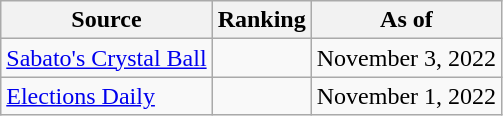<table class="wikitable" style="text-align:center">
<tr>
<th>Source</th>
<th>Ranking</th>
<th>As of</th>
</tr>
<tr>
<td align=left><a href='#'>Sabato's Crystal Ball</a></td>
<td></td>
<td>November 3, 2022</td>
</tr>
<tr>
<td align="left"><a href='#'>Elections Daily</a></td>
<td></td>
<td>November 1, 2022</td>
</tr>
</table>
